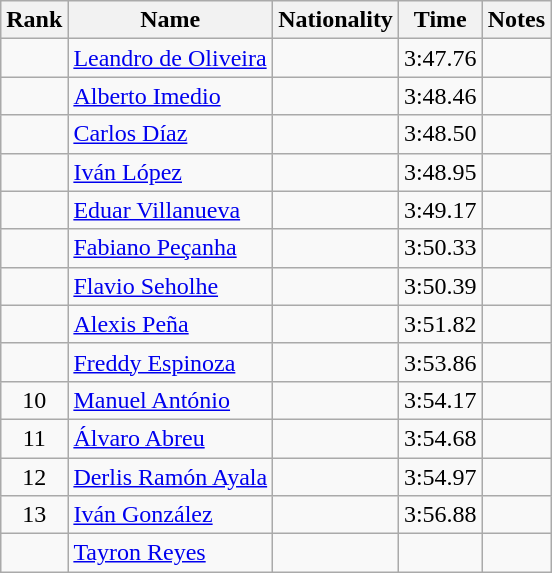<table class="wikitable sortable" style="text-align:center">
<tr>
<th>Rank</th>
<th>Name</th>
<th>Nationality</th>
<th>Time</th>
<th>Notes</th>
</tr>
<tr>
<td></td>
<td align=left><a href='#'>Leandro de Oliveira</a></td>
<td align=left></td>
<td>3:47.76</td>
<td></td>
</tr>
<tr>
<td></td>
<td align=left><a href='#'>Alberto Imedio</a></td>
<td align=left></td>
<td>3:48.46</td>
<td></td>
</tr>
<tr>
<td></td>
<td align=left><a href='#'>Carlos Díaz</a></td>
<td align=left></td>
<td>3:48.50</td>
<td></td>
</tr>
<tr>
<td></td>
<td align=left><a href='#'>Iván López</a></td>
<td align=left></td>
<td>3:48.95</td>
<td></td>
</tr>
<tr>
<td></td>
<td align=left><a href='#'>Eduar Villanueva</a></td>
<td align=left></td>
<td>3:49.17</td>
<td></td>
</tr>
<tr>
<td></td>
<td align=left><a href='#'>Fabiano Peçanha</a></td>
<td align=left></td>
<td>3:50.33</td>
<td></td>
</tr>
<tr>
<td></td>
<td align=left><a href='#'>Flavio Seholhe</a></td>
<td align=left></td>
<td>3:50.39</td>
<td></td>
</tr>
<tr>
<td></td>
<td align=left><a href='#'>Alexis Peña</a></td>
<td align=left></td>
<td>3:51.82</td>
<td></td>
</tr>
<tr>
<td></td>
<td align=left><a href='#'>Freddy Espinoza</a></td>
<td align=left></td>
<td>3:53.86</td>
<td></td>
</tr>
<tr>
<td>10</td>
<td align=left><a href='#'>Manuel António</a></td>
<td align=left></td>
<td>3:54.17</td>
<td></td>
</tr>
<tr>
<td>11</td>
<td align=left><a href='#'>Álvaro Abreu</a></td>
<td align=left></td>
<td>3:54.68</td>
<td></td>
</tr>
<tr>
<td>12</td>
<td align=left><a href='#'>Derlis Ramón Ayala</a></td>
<td align=left></td>
<td>3:54.97</td>
<td></td>
</tr>
<tr>
<td>13</td>
<td align=left><a href='#'>Iván González</a></td>
<td align=left></td>
<td>3:56.88</td>
<td></td>
</tr>
<tr>
<td></td>
<td align=left><a href='#'>Tayron Reyes</a></td>
<td align=left></td>
<td></td>
<td></td>
</tr>
</table>
